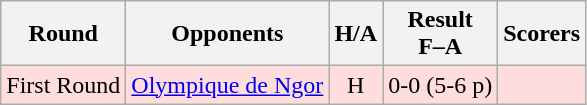<table class="wikitable" style="text-align:center">
<tr>
<th>Round</th>
<th>Opponents</th>
<th>H/A</th>
<th>Result<br>F–A</th>
<th>Scorers</th>
</tr>
<tr style="background:#fdd;">
<td>First Round</td>
<td><a href='#'>Olympique de Ngor</a></td>
<td>H</td>
<td>0-0 (5-6 p)</td>
<td></td>
</tr>
</table>
